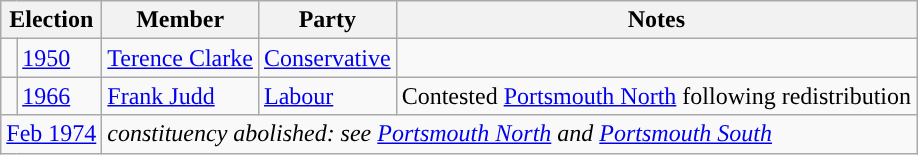<table class="wikitable">
<tr>
<th colspan="2">Election</th>
<th>Member</th>
<th>Party</th>
<th>Notes</th>
</tr>
<tr>
<td style="color:inherit;background-color: "></td>
<td><a href='#'>1950</a></td>
<td><a href='#'>Terence Clarke</a></td>
<td><a href='#'>Conservative</a></td>
<td></td>
</tr>
<tr>
<td style="color:inherit;background-color: "></td>
<td><a href='#'>1966</a></td>
<td><a href='#'>Frank Judd</a></td>
<td><a href='#'>Labour</a></td>
<td>Contested <a href='#'>Portsmouth North</a> following redistribution</td>
</tr>
<tr>
<td colspan="2" align="center"><a href='#'>Feb 1974</a></td>
<td colspan="3"><em>constituency abolished: see <a href='#'>Portsmouth North</a> and <a href='#'>Portsmouth South</a></em></td>
</tr>
</table>
